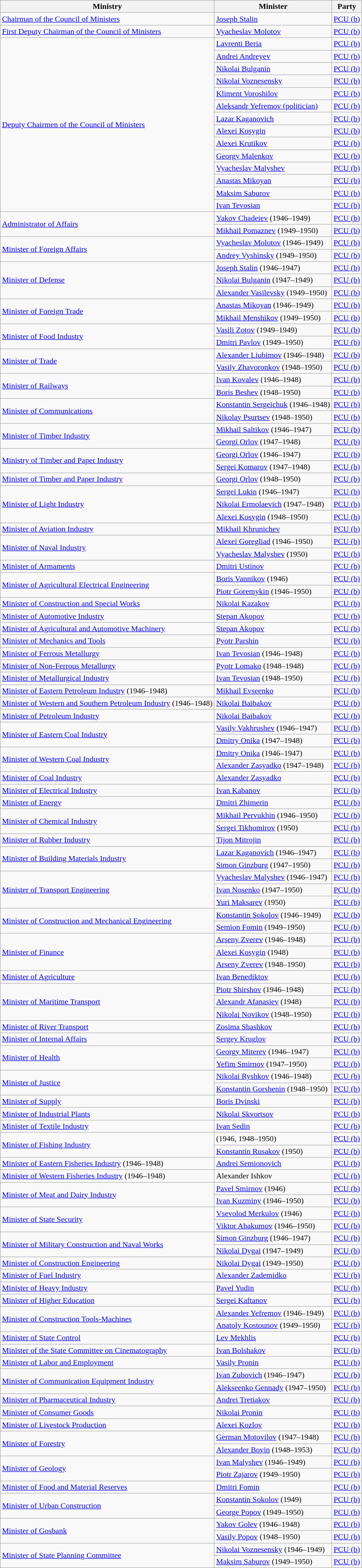<table class="wikitable">
<tr>
<th>Ministry</th>
<th>Minister</th>
<th>Party</th>
</tr>
<tr>
<td><a href='#'>Chairman of the Council of Ministers</a></td>
<td><a href='#'>Joseph Stalin</a></td>
<td><a href='#'>PCU (b)</a></td>
</tr>
<tr>
<td><a href='#'>First Deputy Chairman of the Council of Ministers</a></td>
<td><a href='#'>Vyacheslav Molotov</a></td>
<td><a href='#'>PCU (b)</a></td>
</tr>
<tr>
<td rowspan="14"><a href='#'>Deputy Chairmen of the Council of Ministers</a></td>
<td><a href='#'>Lavrenti Beria</a></td>
<td><a href='#'>PCU (b)</a></td>
</tr>
<tr>
<td><a href='#'>Andrei Andreyev</a></td>
<td><a href='#'>PCU (b)</a></td>
</tr>
<tr>
<td><a href='#'>Nikolai Bulganin</a></td>
<td><a href='#'>PCU (b)</a></td>
</tr>
<tr>
<td><a href='#'>Nikolai Voznesensky</a></td>
<td><a href='#'>PCU (b)</a></td>
</tr>
<tr>
<td><a href='#'>Kliment Voroshilov</a></td>
<td><a href='#'>PCU (b)</a></td>
</tr>
<tr>
<td><a href='#'>Aleksandr Yefremov (politician)</a></td>
<td><a href='#'>PCU (b)</a></td>
</tr>
<tr>
<td><a href='#'>Lazar Kaganovich</a></td>
<td><a href='#'>PCU (b)</a></td>
</tr>
<tr>
<td><a href='#'>Alexei Kosygin</a></td>
<td><a href='#'>PCU (b)</a></td>
</tr>
<tr>
<td><a href='#'>Alexei Krutikov</a></td>
<td><a href='#'>PCU (b)</a></td>
</tr>
<tr>
<td><a href='#'>Georgy Malenkov</a></td>
<td><a href='#'>PCU (b)</a></td>
</tr>
<tr>
<td><a href='#'>Vyacheslav Malyshev</a></td>
<td><a href='#'>PCU (b)</a></td>
</tr>
<tr>
<td><a href='#'>Anastas Mikoyan</a></td>
<td><a href='#'>PCU (b)</a></td>
</tr>
<tr>
<td><a href='#'>Maksim Saburov</a></td>
<td><a href='#'>PCU (b)</a></td>
</tr>
<tr>
<td><a href='#'>Ivan Tevosian</a></td>
<td><a href='#'>PCU (b)</a></td>
</tr>
<tr>
<td rowspan="2"><a href='#'>Administrator of Affairs</a></td>
<td><a href='#'>Yakov Chadeiev</a> (1946–1949)</td>
<td><a href='#'>PCU (b)</a></td>
</tr>
<tr>
<td><a href='#'>Mikhail Pomaznev</a> (1949–1950)</td>
<td><a href='#'>PCU (b)</a></td>
</tr>
<tr>
<td rowspan="2"><a href='#'>Minister of Foreign Affairs</a></td>
<td><a href='#'>Vyacheslav Molotov</a> (1946–1949)</td>
<td><a href='#'>PCU (b)</a></td>
</tr>
<tr>
<td><a href='#'>Andrey Vyshinsky</a> (1949–1950)</td>
<td><a href='#'>PCU (b)</a></td>
</tr>
<tr>
<td rowspan="3"><a href='#'>Minister of Defense</a></td>
<td><a href='#'>Joseph Stalin</a> (1946–1947)</td>
<td><a href='#'>PCU (b)</a></td>
</tr>
<tr>
<td><a href='#'>Nikolai Bulganin</a> (1947–1949)</td>
<td><a href='#'>PCU (b)</a></td>
</tr>
<tr>
<td><a href='#'>Alexander Vasilevsky</a> (1949–1950)</td>
<td><a href='#'>PCU (b)</a></td>
</tr>
<tr>
<td rowspan="2"><a href='#'>Minister of Foreign Trade</a></td>
<td><a href='#'>Anastas Mikoyan</a> (1946–1949)</td>
<td><a href='#'>PCU (b)</a></td>
</tr>
<tr>
<td><a href='#'>Mikhail Menshikov</a> (1949–1950)</td>
<td><a href='#'>PCU (b)</a></td>
</tr>
<tr>
<td rowspan="2"><a href='#'>Minister of Food Industry</a></td>
<td><a href='#'>Vasili Zotov</a> (1949–1949)</td>
<td><a href='#'>PCU (b)</a></td>
</tr>
<tr>
<td><a href='#'>Dmitri Pavlov</a> (1949–1950)</td>
<td><a href='#'>PCU (b)</a></td>
</tr>
<tr>
<td rowspan="2"><a href='#'>Minister of Trade</a></td>
<td><a href='#'>Alexander Liubimov</a> (1946–1948)</td>
<td><a href='#'>PCU (b)</a></td>
</tr>
<tr>
<td><a href='#'>Vasily Zhavoronkov</a> (1948–1950)</td>
<td><a href='#'>PCU (b)</a></td>
</tr>
<tr>
<td rowspan="2"><a href='#'>Minister of Railways</a></td>
<td><a href='#'>Ivan Kovalev</a> (1946–1948)</td>
<td><a href='#'>PCU (b)</a></td>
</tr>
<tr>
<td><a href='#'>Boris Beshev</a> (1948–1950)</td>
<td><a href='#'>PCU (b)</a></td>
</tr>
<tr>
<td rowspan="2"><a href='#'>Minister of Communications</a></td>
<td><a href='#'>Konstantin Sergeichuk</a> (1946–1948)</td>
<td><a href='#'>PCU (b)</a></td>
</tr>
<tr>
<td><a href='#'>Nikolay Psurtsev</a> (1948–1950)</td>
<td><a href='#'>PCU (b)</a></td>
</tr>
<tr>
<td rowspan="2"><a href='#'>Minister of Timber Industry</a></td>
<td><a href='#'>Mikhail Saltikov</a> (1946–1947)</td>
<td><a href='#'>PCU (b)</a></td>
</tr>
<tr>
<td><a href='#'>Georgi Orlov</a> (1947–1948)</td>
<td><a href='#'>PCU (b)</a></td>
</tr>
<tr>
<td rowspan="2"><a href='#'>Ministry of Timber and Paper Industry</a></td>
<td><a href='#'>Georgi Orlov</a> (1946–1947)</td>
<td><a href='#'>PCU (b)</a></td>
</tr>
<tr>
<td><a href='#'>Sergei Komarov</a> (1947–1948)</td>
<td><a href='#'>PCU (b)</a></td>
</tr>
<tr>
<td><a href='#'>Minister of Timber and Paper Industry</a></td>
<td><a href='#'>Georgi Orlov</a> (1948–1950)</td>
<td><a href='#'>PCU (b)</a></td>
</tr>
<tr>
<td rowspan="3"><a href='#'>Minister of Light Industry</a></td>
<td><a href='#'>Sergei Lukin</a> (1946–1947)</td>
<td><a href='#'>PCU (b)</a></td>
</tr>
<tr>
<td><a href='#'>Nikolai Ermolaevich</a> (1947–1948)</td>
<td><a href='#'>PCU (b)</a></td>
</tr>
<tr>
<td><a href='#'>Alexei Kosygin</a> (1948–1950)</td>
<td><a href='#'>PCU (b)</a></td>
</tr>
<tr>
<td><a href='#'>Minister of Aviation Industry</a></td>
<td><a href='#'>Mikhail Khrunichev</a></td>
<td><a href='#'>PCU (b)</a></td>
</tr>
<tr>
<td rowspan="2"><a href='#'>Minister of Naval Industry</a></td>
<td><a href='#'>Alexei Goregliad</a> (1946–1950)</td>
<td><a href='#'>PCU (b)</a></td>
</tr>
<tr>
<td><a href='#'>Vyacheslav Malyshev</a> (1950)</td>
<td><a href='#'>PCU (b)</a></td>
</tr>
<tr>
<td><a href='#'>Minister of Armaments</a></td>
<td><a href='#'>Dmitri Ustinov</a></td>
<td><a href='#'>PCU (b)</a></td>
</tr>
<tr>
<td rowspan="2"><a href='#'>Minister of Agricultural Electrical Engineering</a></td>
<td><a href='#'>Boris Vannikov</a> (1946)</td>
<td><a href='#'>PCU (b)</a></td>
</tr>
<tr>
<td><a href='#'>Piotr Goremykin</a> (1946–1950)</td>
<td><a href='#'>PCU (b)</a></td>
</tr>
<tr>
<td><a href='#'>Minister of Construction and Special Works</a></td>
<td><a href='#'>Nikolai Kazakov</a></td>
<td><a href='#'>PCU (b)</a></td>
</tr>
<tr>
<td><a href='#'>Minister of Automotive Industry</a></td>
<td><a href='#'>Stepan Akopov</a></td>
<td><a href='#'>PCU (b)</a></td>
</tr>
<tr>
<td><a href='#'>Minister of Agricultural and Automotive Machinery</a></td>
<td><a href='#'>Stepan Akopov</a></td>
<td><a href='#'>PCU (b)</a></td>
</tr>
<tr>
<td><a href='#'>Minister of Mechanics and Tools</a></td>
<td><a href='#'>Pyotr Parshin</a></td>
<td><a href='#'>PCU (b)</a></td>
</tr>
<tr>
<td><a href='#'>Minister of Ferrous Metallurgy</a></td>
<td><a href='#'>Ivan Tevosian</a> (1946–1948)</td>
<td><a href='#'>PCU (b)</a></td>
</tr>
<tr>
<td><a href='#'>Minister of Non-Ferrous Metallurgy</a></td>
<td><a href='#'>Pyotr Lomako</a> (1948–1948)</td>
<td><a href='#'>PCU (b)</a></td>
</tr>
<tr>
<td><a href='#'>Minister of Metallurgical Industry</a></td>
<td><a href='#'>Ivan Tevosian</a> (1948–1950)</td>
<td><a href='#'>PCU (b)</a></td>
</tr>
<tr>
<td><a href='#'>Minister of Eastern Petroleum Industry</a> (1946–1948)</td>
<td><a href='#'>Mikhail Evseenko</a></td>
<td><a href='#'>PCU (b)</a></td>
</tr>
<tr>
<td><a href='#'>Minister of Western and Southern Petroleum Industry</a> (1946–1948)</td>
<td><a href='#'>Nikolai Baibakov</a></td>
<td><a href='#'>PCU (b)</a></td>
</tr>
<tr>
<td><a href='#'>Minister of Petroleum Industry</a></td>
<td><a href='#'>Nikolai Baibakov</a></td>
<td><a href='#'>PCU (b)</a></td>
</tr>
<tr>
<td rowspan="2"><a href='#'>Minister of Eastern Coal Industry</a></td>
<td><a href='#'>Vasily Vakhrushev</a> (1946–1947)</td>
<td><a href='#'>PCU (b)</a></td>
</tr>
<tr>
<td><a href='#'>Dmitry Onika</a> (1947–1948)</td>
<td><a href='#'>PCU (b)</a></td>
</tr>
<tr>
<td rowspan="2"><a href='#'>Minister of Western Coal Industry</a></td>
<td><a href='#'>Dmitry Onika</a> (1946–1947)</td>
<td><a href='#'>PCU (b)</a></td>
</tr>
<tr>
<td><a href='#'>Alexander Zasyadko</a> (1947–1948)</td>
<td><a href='#'>PCU (b)</a></td>
</tr>
<tr>
<td><a href='#'>Minister of Coal Industry</a></td>
<td><a href='#'>Alexander Zasyadko</a></td>
<td><a href='#'>PCU (b)</a></td>
</tr>
<tr>
<td><a href='#'>Minister of Electrical Industry</a></td>
<td><a href='#'>Ivan Kabanov</a></td>
<td><a href='#'>PCU (b)</a></td>
</tr>
<tr>
<td><a href='#'>Minister of Energy</a></td>
<td><a href='#'>Dmitri Zhimerin</a></td>
<td><a href='#'>PCU (b)</a></td>
</tr>
<tr>
<td rowspan="2"><a href='#'>Minister of Chemical Industry</a></td>
<td><a href='#'>Mikhail Pervukhin</a> (1946–1950)</td>
<td><a href='#'>PCU (b)</a></td>
</tr>
<tr>
<td><a href='#'>Sergei Tikhomirov</a> (1950)</td>
<td><a href='#'>PCU (b)</a></td>
</tr>
<tr>
<td><a href='#'>Minister of Rubber Industry</a></td>
<td><a href='#'>Tijon Mitrojin</a></td>
<td><a href='#'>PCU (b)</a></td>
</tr>
<tr>
<td rowspan="2"><a href='#'>Minister of Building Materials Industry</a></td>
<td><a href='#'>Lazar Kaganovich</a> (1946–1947)</td>
<td><a href='#'>PCU (b)</a></td>
</tr>
<tr>
<td><a href='#'>Simon Ginzburg</a> (1947–1950)</td>
<td><a href='#'>PCU (b)</a></td>
</tr>
<tr>
<td rowspan="3"><a href='#'>Minister of Transport Engineering</a></td>
<td><a href='#'>Vyacheslav Malyshev</a> (1946–1947)</td>
<td><a href='#'>PCU (b)</a></td>
</tr>
<tr>
<td><a href='#'>Ivan Nosenko</a> (1947–1950)</td>
<td><a href='#'>PCU (b)</a></td>
</tr>
<tr>
<td><a href='#'>Yuri Maksarev</a> (1950)</td>
<td><a href='#'>PCU (b)</a></td>
</tr>
<tr>
<td rowspan="2"><a href='#'>Minister of Construction and Mechanical Engineering</a></td>
<td><a href='#'>Konstantin Sokolov</a> (1946–1949)</td>
<td><a href='#'>PCU (b)</a></td>
</tr>
<tr>
<td><a href='#'>Semion Fomin</a> (1949–1950)</td>
<td><a href='#'>PCU (b)</a></td>
</tr>
<tr>
<td rowspan="3"><a href='#'>Minister of Finance</a></td>
<td><a href='#'>Arseny Zverev</a> (1946–1948)</td>
<td><a href='#'>PCU (b)</a></td>
</tr>
<tr>
<td><a href='#'>Alexei Kosygin</a> (1948)</td>
<td><a href='#'>PCU (b)</a></td>
</tr>
<tr>
<td><a href='#'>Arseny Zverev</a> (1948–1950)</td>
<td><a href='#'>PCU (b)</a></td>
</tr>
<tr>
<td><a href='#'>Minister of Agriculture</a></td>
<td><a href='#'>Ivan Benediktov</a></td>
<td><a href='#'>PCU (b)</a></td>
</tr>
<tr>
<td rowspan="3"><a href='#'>Minister of Maritime Transport</a></td>
<td><a href='#'>Piotr Shirshov</a> (1946–1948)</td>
<td><a href='#'>PCU (b)</a></td>
</tr>
<tr>
<td><a href='#'>Alexandr Afanasiev</a> (1948)</td>
<td><a href='#'>PCU (b)</a></td>
</tr>
<tr>
<td><a href='#'>Nikolai Novikov</a> (1948–1950)</td>
<td><a href='#'>PCU (b)</a></td>
</tr>
<tr>
<td><a href='#'>Minister of River Transport</a></td>
<td><a href='#'>Zosima Shashkov</a></td>
<td><a href='#'>PCU (b)</a></td>
</tr>
<tr>
<td><a href='#'>Minister of Internal Affairs</a></td>
<td><a href='#'>Sergey Kruglov</a></td>
<td><a href='#'>PCU (b)</a></td>
</tr>
<tr>
<td rowspan="2"><a href='#'>Minister of Health</a></td>
<td><a href='#'>Georgy Miterev</a> (1946–1947)</td>
<td><a href='#'>PCU (b)</a></td>
</tr>
<tr>
<td><a href='#'>Yefim Smirnov</a> (1947–1950)</td>
<td><a href='#'>PCU (b)</a></td>
</tr>
<tr>
<td rowspan="2"><a href='#'>Minister of Justice</a></td>
<td><a href='#'>Nikolai Ryshkov</a> (1946–1948)</td>
<td><a href='#'>PCU (b)</a></td>
</tr>
<tr>
<td><a href='#'>Konstantin Gorshenin</a> (1948–1950)</td>
<td><a href='#'>PCU (b)</a></td>
</tr>
<tr>
<td><a href='#'>Minister of Supply</a></td>
<td><a href='#'>Boris Dvinski</a></td>
<td><a href='#'>PCU (b)</a></td>
</tr>
<tr>
<td><a href='#'>Minister of Industrial Plants</a></td>
<td><a href='#'>Nikolai Skvortsov</a></td>
<td><a href='#'>PCU (b)</a></td>
</tr>
<tr>
<td><a href='#'>Minister of Textile Industry</a></td>
<td><a href='#'>Ivan Sedin</a></td>
<td><a href='#'>PCU (b)</a></td>
</tr>
<tr>
<td rowspan="2"><a href='#'>Minister of Fishing Industry</a></td>
<td> (1946, 1948–1950)</td>
<td><a href='#'>PCU (b)</a></td>
</tr>
<tr>
<td><a href='#'>Konstantin Rusakov</a> (1950)</td>
<td><a href='#'>PCU (b)</a></td>
</tr>
<tr>
<td><a href='#'>Minister of Eastern Fisheries Industry</a> (1946–1948)</td>
<td><a href='#'>Andrei Semionovich</a></td>
<td><a href='#'>PCU (b)</a></td>
</tr>
<tr>
<td><a href='#'>Minister of Western Fisheries Industry</a> (1946–1948)</td>
<td>Alexander Ishkov</td>
<td><a href='#'>PCU (b)</a></td>
</tr>
<tr>
<td rowspan="2"><a href='#'>Minister of Meat and Dairy Industry</a></td>
<td><a href='#'>Pavel Smirnov</a> (1946)</td>
<td><a href='#'>PCU (b)</a></td>
</tr>
<tr>
<td><a href='#'>Ivan Kuzminy</a> (1946–1950)</td>
<td><a href='#'>PCU (b)</a></td>
</tr>
<tr>
<td rowspan="2"><a href='#'>Minister of State Security</a></td>
<td><a href='#'>Vsevolod Merkulov</a> (1946)</td>
<td><a href='#'>PCU (b)</a></td>
</tr>
<tr>
<td><a href='#'>Viktor Abakumov</a> (1946–1950)</td>
<td><a href='#'>PCU (b)</a></td>
</tr>
<tr>
<td rowspan="2"><a href='#'>Minister of Military Construction and Naval Works</a></td>
<td><a href='#'>Simon Ginzburg</a> (1946–1947)</td>
<td><a href='#'>PCU (b)</a></td>
</tr>
<tr>
<td><a href='#'>Nikolai Dygai</a> (1947–1949)</td>
<td><a href='#'>PCU (b)</a></td>
</tr>
<tr>
<td><a href='#'>Minister of Construction Engineering</a></td>
<td><a href='#'>Nikolai Dygai</a> (1949–1950)</td>
<td><a href='#'>PCU (b)</a></td>
</tr>
<tr>
<td><a href='#'>Minister of Fuel Industry</a></td>
<td><a href='#'>Alexander Zademidko</a></td>
<td><a href='#'>PCU (b)</a></td>
</tr>
<tr>
<td><a href='#'>Minister of Heavy Industry</a></td>
<td><a href='#'>Pavel Yudin</a></td>
<td><a href='#'>PCU (b)</a></td>
</tr>
<tr>
<td><a href='#'>Minister of Higher Education</a></td>
<td><a href='#'>Sergei Kaftanov</a></td>
<td><a href='#'>PCU (b)</a></td>
</tr>
<tr>
<td rowspan="2"><a href='#'>Minister of Construction Tools-Machines</a></td>
<td><a href='#'>Alexander Yefremov</a> (1946–1949)</td>
<td><a href='#'>PCU (b)</a></td>
</tr>
<tr>
<td><a href='#'>Anatoly Kostounov</a> (1949–1950)</td>
<td><a href='#'>PCU (b)</a></td>
</tr>
<tr>
<td><a href='#'>Minister of State Control</a></td>
<td><a href='#'>Lev Mekhlis</a></td>
<td><a href='#'>PCU (b)</a></td>
</tr>
<tr>
<td><a href='#'>Minister of the State Committee on Cinematography</a></td>
<td><a href='#'>Ivan Bolshakov</a></td>
<td><a href='#'>PCU (b)</a></td>
</tr>
<tr>
<td><a href='#'>Minister of Labor and Employment</a></td>
<td><a href='#'>Vasily Pronin</a></td>
<td><a href='#'>PCU (b)</a></td>
</tr>
<tr>
<td rowspan="2"><a href='#'>Minister of Communication Equipment Industry</a></td>
<td><a href='#'>Ivan Zubovich</a> (1946–1947)</td>
<td><a href='#'>PCU (b)</a></td>
</tr>
<tr>
<td><a href='#'>Alekseenko Gennady</a> (1947–1950)</td>
<td><a href='#'>PCU (b)</a></td>
</tr>
<tr>
<td><a href='#'>Minister of Pharmaceutical Industry</a></td>
<td><a href='#'>Andrei Tretiakov</a></td>
<td><a href='#'>PCU (b)</a></td>
</tr>
<tr>
<td><a href='#'>Minister of Consumer Goods</a></td>
<td><a href='#'>Nikolai Pronin</a></td>
<td><a href='#'>PCU (b)</a></td>
</tr>
<tr>
<td><a href='#'>Minister of Livestock Production</a></td>
<td><a href='#'>Alexei Kozlov</a></td>
<td><a href='#'>PCU (b)</a></td>
</tr>
<tr>
<td rowspan="2"><a href='#'>Minister of Forestry</a></td>
<td><a href='#'>German Motovilov</a> (1947–1948)</td>
<td><a href='#'>PCU (b)</a></td>
</tr>
<tr>
<td><a href='#'>Alexander Bovin</a> (1948–1953)</td>
<td><a href='#'>PCU (b)</a></td>
</tr>
<tr>
<td rowspan="2"><a href='#'>Minister of Geology</a></td>
<td><a href='#'>Ivan Malyshev</a> (1946–1949)</td>
<td><a href='#'>PCU (b)</a></td>
</tr>
<tr>
<td><a href='#'>Piotr Zajarov</a> (1949–1950)</td>
<td><a href='#'>PCU (b)</a></td>
</tr>
<tr>
<td><a href='#'>Minister of Food and Material Reserves</a></td>
<td><a href='#'>Dmitri Fomin</a></td>
<td><a href='#'>PCU (b)</a></td>
</tr>
<tr>
<td rowspan="2"><a href='#'>Minister of Urban Construction</a></td>
<td><a href='#'>Konstantin Sokolov</a> (1949)</td>
<td><a href='#'>PCU (b)</a></td>
</tr>
<tr>
<td><a href='#'>George Popov</a> (1949–1950)</td>
<td><a href='#'>PCU (b)</a></td>
</tr>
<tr>
<td rowspan="2"><a href='#'>Minister of Gosbank</a></td>
<td><a href='#'>Yakov Golev</a> (1946–1948)</td>
<td><a href='#'>PCU (b)</a></td>
</tr>
<tr>
<td><a href='#'>Vasily Popov</a> (1948–1950)</td>
<td><a href='#'>PCU (b)</a></td>
</tr>
<tr>
<td rowspan="2"><a href='#'>Minister of State Planning Committee</a></td>
<td><a href='#'>Nikolai Voznesensky</a> (1946–1949)</td>
<td><a href='#'>PCU (b)</a></td>
</tr>
<tr>
<td><a href='#'>Maksim Saburov</a> (1949–1950)</td>
<td><a href='#'>PCU (b)</a></td>
</tr>
</table>
